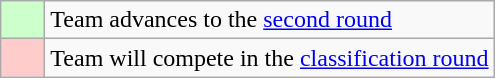<table class="wikitable">
<tr>
<td style="background: #ccffcc; width:22px;"></td>
<td>Team advances to the <a href='#'>second round</a></td>
</tr>
<tr>
<td style="background: #ffcccc;"></td>
<td>Team will compete in the <a href='#'>classification round</a></td>
</tr>
</table>
